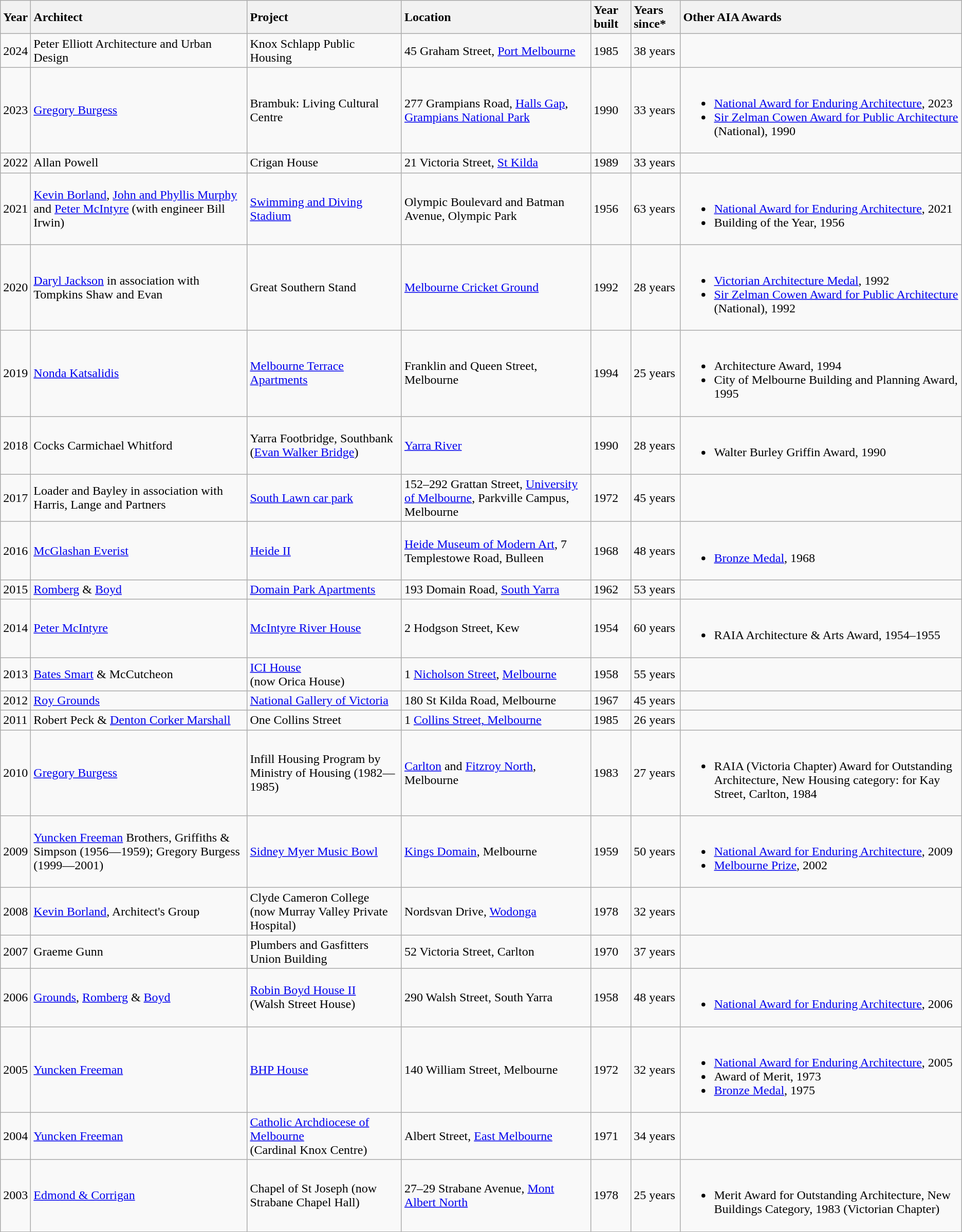<table class="wikitable sortable">
<tr>
<th>Year</th>
<th style="text-align:left;">Architect</th>
<th style="text-align:left;">Project</th>
<th style="text-align:left;">Location</th>
<th style="text-align:left;">Year built</th>
<th style="text-align:left;">Years since*</th>
<th style="text-align:left;">Other AIA Awards</th>
</tr>
<tr>
<td>2024</td>
<td>Peter Elliott Architecture and Urban Design</td>
<td>Knox Schlapp Public Housing</td>
<td>45 Graham Street, <a href='#'>Port Melbourne</a></td>
<td>1985</td>
<td>38 years</td>
<td></td>
</tr>
<tr>
<td>2023</td>
<td><a href='#'>Gregory Burgess</a></td>
<td>Brambuk: Living Cultural Centre</td>
<td>277 Grampians Road, <a href='#'>Halls Gap</a>, <a href='#'>Grampians National Park</a></td>
<td>1990</td>
<td>33 years</td>
<td><br><ul><li><a href='#'>National Award for Enduring Architecture</a>, 2023</li><li><a href='#'>Sir Zelman Cowen Award for Public Architecture</a> (National), 1990</li></ul></td>
</tr>
<tr>
<td>2022</td>
<td>Allan Powell</td>
<td>Crigan House</td>
<td>21 Victoria Street, <a href='#'>St Kilda</a></td>
<td>1989</td>
<td>33 years</td>
<td></td>
</tr>
<tr>
<td>2021</td>
<td><a href='#'>Kevin Borland</a>, <a href='#'>John and Phyllis Murphy</a> and <a href='#'>Peter McIntyre</a> (with engineer Bill Irwin)</td>
<td><a href='#'>Swimming and Diving Stadium</a></td>
<td>Olympic Boulevard and Batman Avenue, Olympic Park</td>
<td>1956</td>
<td>63 years</td>
<td><br><ul><li><a href='#'>National Award for Enduring Architecture</a>, 2021</li><li>Building of the Year, 1956</li></ul></td>
</tr>
<tr `>
<td>2020</td>
<td><a href='#'>Daryl Jackson</a> in association with Tompkins Shaw and Evan</td>
<td>Great Southern Stand</td>
<td><a href='#'>Melbourne Cricket Ground</a></td>
<td>1992</td>
<td>28 years</td>
<td><br><ul><li><a href='#'>Victorian Architecture Medal</a>, 1992</li><li><a href='#'>Sir Zelman Cowen Award for Public Architecture</a> (National), 1992</li></ul></td>
</tr>
<tr `>
<td>2019</td>
<td><a href='#'>Nonda Katsalidis</a></td>
<td><a href='#'>Melbourne Terrace Apartments</a></td>
<td>Franklin and Queen Street, Melbourne</td>
<td>1994</td>
<td>25 years</td>
<td><br><ul><li>Architecture Award, 1994</li><li>City of Melbourne Building and Planning Award, 1995</li></ul></td>
</tr>
<tr `>
<td>2018</td>
<td>Cocks Carmichael Whitford</td>
<td>Yarra Footbridge, Southbank <br>(<a href='#'>Evan Walker Bridge</a>)</td>
<td><a href='#'>Yarra River</a></td>
<td>1990</td>
<td>28 years</td>
<td><br><ul><li>Walter Burley Griffin Award, 1990</li></ul></td>
</tr>
<tr `>
<td>2017</td>
<td>Loader and Bayley in association with Harris, Lange and Partners</td>
<td><a href='#'>South Lawn car park</a></td>
<td>152–292 Grattan Street, <a href='#'>University of Melbourne</a>, Parkville Campus, Melbourne</td>
<td>1972</td>
<td>45 years</td>
<td></td>
</tr>
<tr `>
<td>2016</td>
<td><a href='#'>McGlashan Everist</a></td>
<td><a href='#'>Heide II</a></td>
<td><a href='#'>Heide Museum of Modern Art</a>, 7 Templestowe Road, Bulleen</td>
<td>1968</td>
<td>48 years</td>
<td><br><ul><li><a href='#'>Bronze Medal</a>, 1968</li></ul></td>
</tr>
<tr `>
<td>2015</td>
<td><a href='#'>Romberg</a> & <a href='#'>Boyd</a></td>
<td><a href='#'>Domain Park Apartments</a></td>
<td>193 Domain Road, <a href='#'>South Yarra</a></td>
<td>1962</td>
<td>53 years</td>
<td></td>
</tr>
<tr `>
<td>2014</td>
<td><a href='#'>Peter McIntyre</a></td>
<td><a href='#'>McIntyre River House</a></td>
<td>2 Hodgson Street, Kew</td>
<td>1954</td>
<td>60 years</td>
<td><br><ul><li>RAIA Architecture & Arts Award, 1954–1955</li></ul></td>
</tr>
<tr `>
<td>2013</td>
<td><a href='#'>Bates Smart</a> & McCutcheon</td>
<td><a href='#'>ICI House</a> <br>(now Orica House)</td>
<td>1 <a href='#'>Nicholson Street</a>, <a href='#'>Melbourne</a></td>
<td>1958</td>
<td>55 years</td>
<td></td>
</tr>
<tr `>
<td>2012</td>
<td><a href='#'>Roy Grounds</a></td>
<td><a href='#'>National Gallery of Victoria</a></td>
<td>180 St Kilda Road, Melbourne</td>
<td>1967</td>
<td>45 years</td>
<td></td>
</tr>
<tr `>
<td>2011</td>
<td>Robert Peck & <a href='#'>Denton Corker Marshall</a></td>
<td>One Collins Street</td>
<td>1 <a href='#'>Collins Street, Melbourne</a></td>
<td>1985</td>
<td>26 years</td>
<td></td>
</tr>
<tr `>
<td>2010</td>
<td><a href='#'>Gregory Burgess</a></td>
<td>Infill Housing Program by Ministry of Housing (1982—1985)</td>
<td><a href='#'>Carlton</a> and <a href='#'>Fitzroy North</a>, Melbourne</td>
<td>1983</td>
<td>27 years</td>
<td><br><ul><li>RAIA (Victoria Chapter) Award for Outstanding Architecture, New Housing category: for Kay Street, Carlton, 1984</li></ul></td>
</tr>
<tr `>
<td>2009</td>
<td><a href='#'>Yuncken Freeman</a> Brothers, Griffiths & Simpson (1956—1959); Gregory Burgess (1999—2001)</td>
<td><a href='#'>Sidney Myer Music Bowl</a></td>
<td><a href='#'>Kings Domain</a>, Melbourne</td>
<td>1959</td>
<td>50 years</td>
<td><br><ul><li><a href='#'>National Award for Enduring Architecture</a>, 2009</li><li><a href='#'>Melbourne Prize</a>, 2002</li></ul></td>
</tr>
<tr `>
<td>2008</td>
<td><a href='#'>Kevin Borland</a>, Architect's Group</td>
<td>Clyde Cameron College<br>(now Murray Valley Private Hospital)</td>
<td>Nordsvan Drive, <a href='#'>Wodonga</a></td>
<td>1978</td>
<td>32 years</td>
<td></td>
</tr>
<tr `>
<td>2007</td>
<td>Graeme Gunn</td>
<td>Plumbers and Gasfitters Union Building</td>
<td>52 Victoria Street, Carlton</td>
<td>1970</td>
<td>37 years</td>
<td></td>
</tr>
<tr `>
<td>2006</td>
<td><a href='#'>Grounds</a>, <a href='#'>Romberg</a> & <a href='#'>Boyd</a></td>
<td><a href='#'>Robin Boyd House II</a> <br>(Walsh Street House)</td>
<td>290 Walsh Street, South Yarra</td>
<td>1958</td>
<td>48 years</td>
<td><br><ul><li><a href='#'>National Award for Enduring Architecture</a>, 2006</li></ul></td>
</tr>
<tr `>
<td>2005</td>
<td><a href='#'>Yuncken Freeman</a></td>
<td><a href='#'>BHP House</a></td>
<td>140 William Street, Melbourne</td>
<td>1972</td>
<td>32 years</td>
<td><br><ul><li><a href='#'>National Award for Enduring Architecture</a>, 2005</li><li>Award of Merit, 1973</li><li><a href='#'>Bronze Medal</a>, 1975</li></ul></td>
</tr>
<tr `>
<td>2004</td>
<td><a href='#'>Yuncken Freeman</a></td>
<td><a href='#'>Catholic Archdiocese of Melbourne</a> <br>(Cardinal Knox Centre)</td>
<td>Albert Street, <a href='#'>East Melbourne</a></td>
<td>1971</td>
<td>34 years</td>
<td></td>
</tr>
<tr `>
<td>2003</td>
<td><a href='#'>Edmond & Corrigan</a></td>
<td>Chapel of St Joseph (now Strabane Chapel Hall)</td>
<td>27–29 Strabane Avenue, <a href='#'>Mont Albert North</a></td>
<td>1978</td>
<td>25 years</td>
<td><br><ul><li>Merit Award for Outstanding Architecture, New Buildings Category, 1983 (Victorian Chapter)</li></ul></td>
</tr>
</table>
